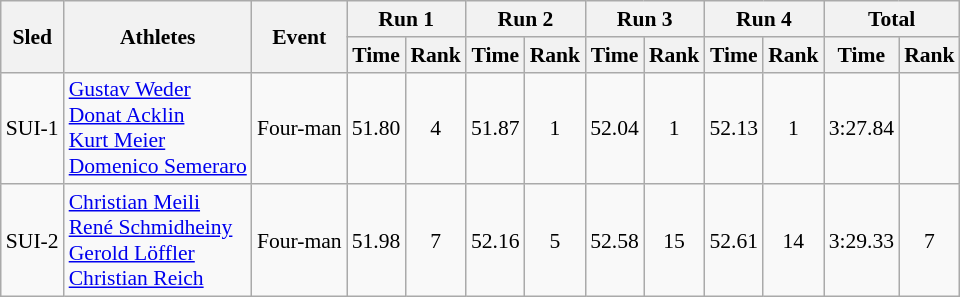<table class="wikitable"  border="1" style="font-size:90%">
<tr>
<th rowspan="2">Sled</th>
<th rowspan="2">Athletes</th>
<th rowspan="2">Event</th>
<th colspan="2">Run 1</th>
<th colspan="2">Run 2</th>
<th colspan="2">Run 3</th>
<th colspan="2">Run 4</th>
<th colspan="2">Total</th>
</tr>
<tr>
<th>Time</th>
<th>Rank</th>
<th>Time</th>
<th>Rank</th>
<th>Time</th>
<th>Rank</th>
<th>Time</th>
<th>Rank</th>
<th>Time</th>
<th>Rank</th>
</tr>
<tr>
<td align="center">SUI-1</td>
<td><a href='#'>Gustav Weder</a><br><a href='#'>Donat Acklin</a><br><a href='#'>Kurt Meier</a><br><a href='#'>Domenico Semeraro</a></td>
<td>Four-man</td>
<td align="center">51.80</td>
<td align="center">4</td>
<td align="center">51.87</td>
<td align="center">1</td>
<td align="center">52.04</td>
<td align="center">1</td>
<td align="center">52.13</td>
<td align="center">1</td>
<td align="center">3:27.84</td>
<td align="center"></td>
</tr>
<tr>
<td align="center">SUI-2</td>
<td><a href='#'>Christian Meili</a><br><a href='#'>René Schmidheiny</a><br><a href='#'>Gerold Löffler</a><br><a href='#'>Christian Reich</a></td>
<td>Four-man</td>
<td align="center">51.98</td>
<td align="center">7</td>
<td align="center">52.16</td>
<td align="center">5</td>
<td align="center">52.58</td>
<td align="center">15</td>
<td align="center">52.61</td>
<td align="center">14</td>
<td align="center">3:29.33</td>
<td align="center">7</td>
</tr>
</table>
